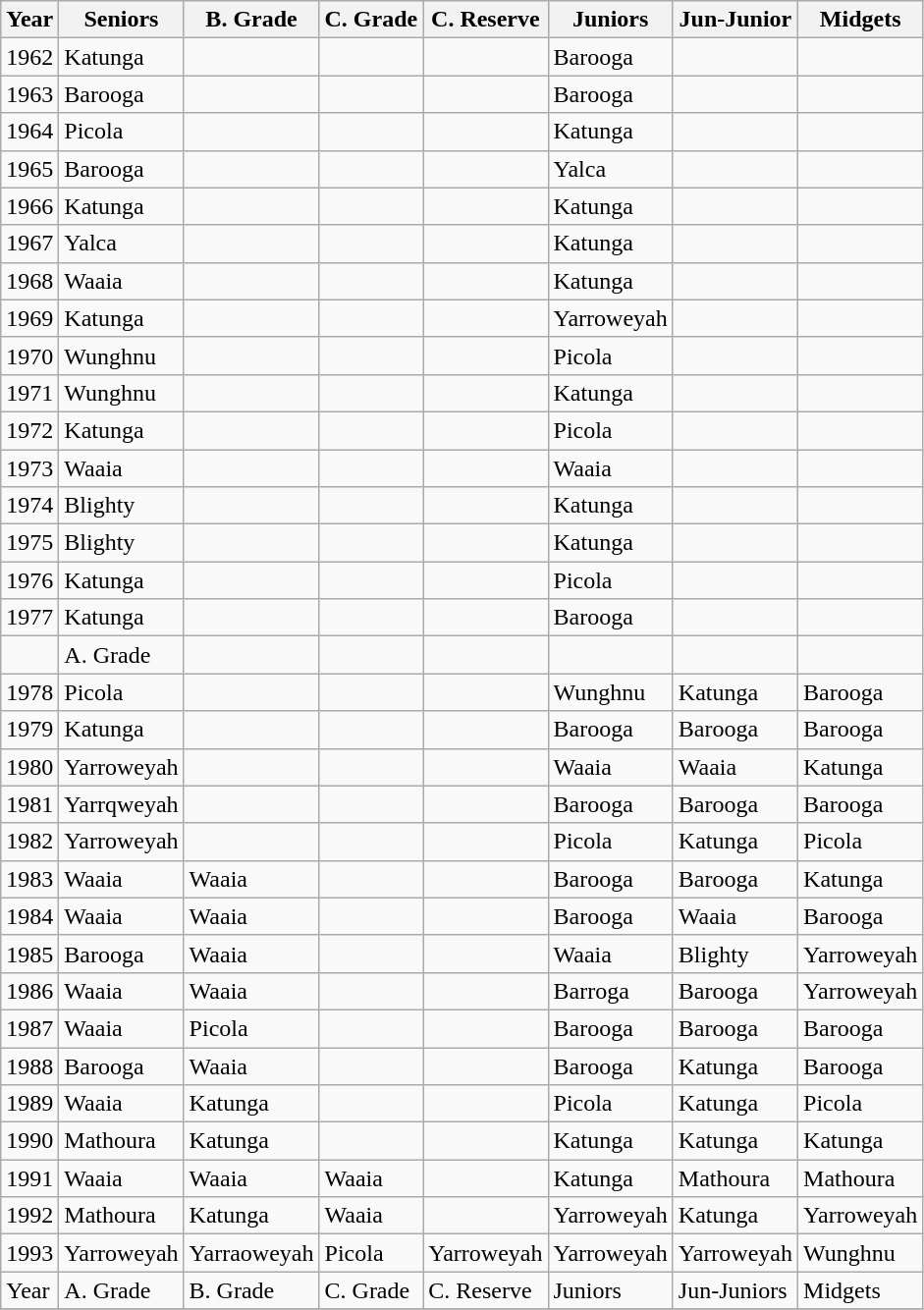<table class="wikitable collapsible collapsed nowrap">
<tr>
<th>Year</th>
<th>Seniors</th>
<th>B. Grade</th>
<th>C. Grade</th>
<th>C. Reserve</th>
<th>Juniors</th>
<th>Jun-Junior</th>
<th>Midgets</th>
</tr>
<tr>
<td>1962</td>
<td>Katunga</td>
<td></td>
<td></td>
<td></td>
<td>Barooga</td>
<td></td>
<td></td>
</tr>
<tr>
<td>1963</td>
<td>Barooga</td>
<td></td>
<td></td>
<td></td>
<td>Barooga</td>
<td></td>
<td></td>
</tr>
<tr>
<td>1964</td>
<td>Picola</td>
<td></td>
<td></td>
<td></td>
<td>Katunga</td>
<td></td>
<td></td>
</tr>
<tr>
<td>1965</td>
<td>Barooga</td>
<td></td>
<td></td>
<td></td>
<td>Yalca</td>
<td></td>
<td></td>
</tr>
<tr>
<td>1966</td>
<td>Katunga</td>
<td></td>
<td></td>
<td></td>
<td>Katunga</td>
<td></td>
<td></td>
</tr>
<tr>
<td>1967</td>
<td>Yalca</td>
<td></td>
<td></td>
<td></td>
<td>Katunga</td>
<td></td>
<td></td>
</tr>
<tr>
<td>1968</td>
<td>Waaia</td>
<td></td>
<td></td>
<td></td>
<td>Katunga</td>
<td></td>
<td></td>
</tr>
<tr>
<td>1969</td>
<td>Katunga</td>
<td></td>
<td></td>
<td></td>
<td>Yarroweyah</td>
<td></td>
<td></td>
</tr>
<tr>
<td>1970</td>
<td>Wunghnu</td>
<td></td>
<td></td>
<td></td>
<td>Picola</td>
<td></td>
<td></td>
</tr>
<tr>
<td>1971</td>
<td>Wunghnu</td>
<td></td>
<td></td>
<td></td>
<td>Katunga</td>
<td></td>
<td></td>
</tr>
<tr>
<td>1972</td>
<td>Katunga</td>
<td></td>
<td></td>
<td></td>
<td>Picola</td>
<td></td>
<td></td>
</tr>
<tr>
<td>1973</td>
<td>Waaia</td>
<td></td>
<td></td>
<td></td>
<td>Waaia</td>
<td></td>
<td></td>
</tr>
<tr>
<td>1974</td>
<td>Blighty</td>
<td></td>
<td></td>
<td></td>
<td>Katunga</td>
<td></td>
<td></td>
</tr>
<tr>
<td>1975</td>
<td>Blighty</td>
<td></td>
<td></td>
<td></td>
<td>Katunga</td>
<td></td>
<td></td>
</tr>
<tr>
<td>1976</td>
<td>Katunga</td>
<td></td>
<td></td>
<td></td>
<td>Picola</td>
<td></td>
<td></td>
</tr>
<tr>
<td>1977</td>
<td>Katunga</td>
<td></td>
<td></td>
<td></td>
<td>Barooga</td>
<td></td>
<td></td>
</tr>
<tr>
<td></td>
<td>A. Grade</td>
<td></td>
<td></td>
<td></td>
<td></td>
<td></td>
<td></td>
</tr>
<tr>
<td>1978</td>
<td>Picola</td>
<td></td>
<td></td>
<td></td>
<td>Wunghnu</td>
<td>Katunga</td>
<td>Barooga</td>
</tr>
<tr>
<td>1979</td>
<td>Katunga</td>
<td></td>
<td></td>
<td></td>
<td>Barooga</td>
<td>Barooga</td>
<td>Barooga</td>
</tr>
<tr>
<td>1980</td>
<td>Yarroweyah</td>
<td></td>
<td></td>
<td></td>
<td>Waaia</td>
<td>Waaia</td>
<td>Katunga</td>
</tr>
<tr>
<td>1981</td>
<td>Yarrqweyah</td>
<td></td>
<td></td>
<td></td>
<td>Barooga</td>
<td>Barooga</td>
<td>Barooga</td>
</tr>
<tr>
<td>1982</td>
<td>Yarroweyah</td>
<td></td>
<td></td>
<td></td>
<td>Picola</td>
<td>Katunga</td>
<td>Picola</td>
</tr>
<tr>
<td>1983</td>
<td>Waaia</td>
<td>Waaia</td>
<td></td>
<td></td>
<td>Barooga</td>
<td>Barooga</td>
<td>Katunga</td>
</tr>
<tr>
<td>1984</td>
<td>Waaia</td>
<td>Waaia</td>
<td></td>
<td></td>
<td>Barooga</td>
<td>Waaia</td>
<td>Barooga</td>
</tr>
<tr>
<td>1985</td>
<td>Barooga</td>
<td>Waaia</td>
<td></td>
<td></td>
<td>Waaia</td>
<td>Blighty</td>
<td>Yarroweyah</td>
</tr>
<tr>
<td>1986</td>
<td>Waaia</td>
<td>Waaia</td>
<td></td>
<td></td>
<td>Barroga</td>
<td>Barooga</td>
<td>Yarroweyah</td>
</tr>
<tr>
<td>1987</td>
<td>Waaia</td>
<td>Picola</td>
<td></td>
<td></td>
<td>Barooga</td>
<td>Barooga</td>
<td>Barooga</td>
</tr>
<tr>
<td>1988</td>
<td>Barooga</td>
<td>Waaia</td>
<td></td>
<td></td>
<td>Barooga</td>
<td>Katunga</td>
<td>Barooga</td>
</tr>
<tr>
<td>1989</td>
<td>Waaia</td>
<td>Katunga</td>
<td></td>
<td></td>
<td>Picola</td>
<td>Katunga</td>
<td>Picola</td>
</tr>
<tr>
<td>1990</td>
<td>Mathoura</td>
<td>Katunga</td>
<td></td>
<td></td>
<td>Katunga</td>
<td>Katunga</td>
<td>Katunga</td>
</tr>
<tr>
<td>1991</td>
<td>Waaia</td>
<td>Waaia</td>
<td>Waaia</td>
<td></td>
<td>Katunga</td>
<td>Mathoura</td>
<td>Mathoura</td>
</tr>
<tr>
<td>1992</td>
<td>Mathoura</td>
<td>Katunga</td>
<td>Waaia</td>
<td></td>
<td>Yarroweyah</td>
<td>Katunga</td>
<td>Yarroweyah</td>
</tr>
<tr>
<td>1993</td>
<td>Yarroweyah</td>
<td>Yarraoweyah</td>
<td>Picola</td>
<td>Yarroweyah</td>
<td>Yarroweyah</td>
<td>Yarroweyah</td>
<td>Wunghnu</td>
</tr>
<tr>
<td>Year</td>
<td>A. Grade</td>
<td>B. Grade</td>
<td>C. Grade</td>
<td>C. Reserve</td>
<td>Juniors</td>
<td>Jun-Juniors</td>
<td>Midgets</td>
</tr>
<tr>
</tr>
</table>
